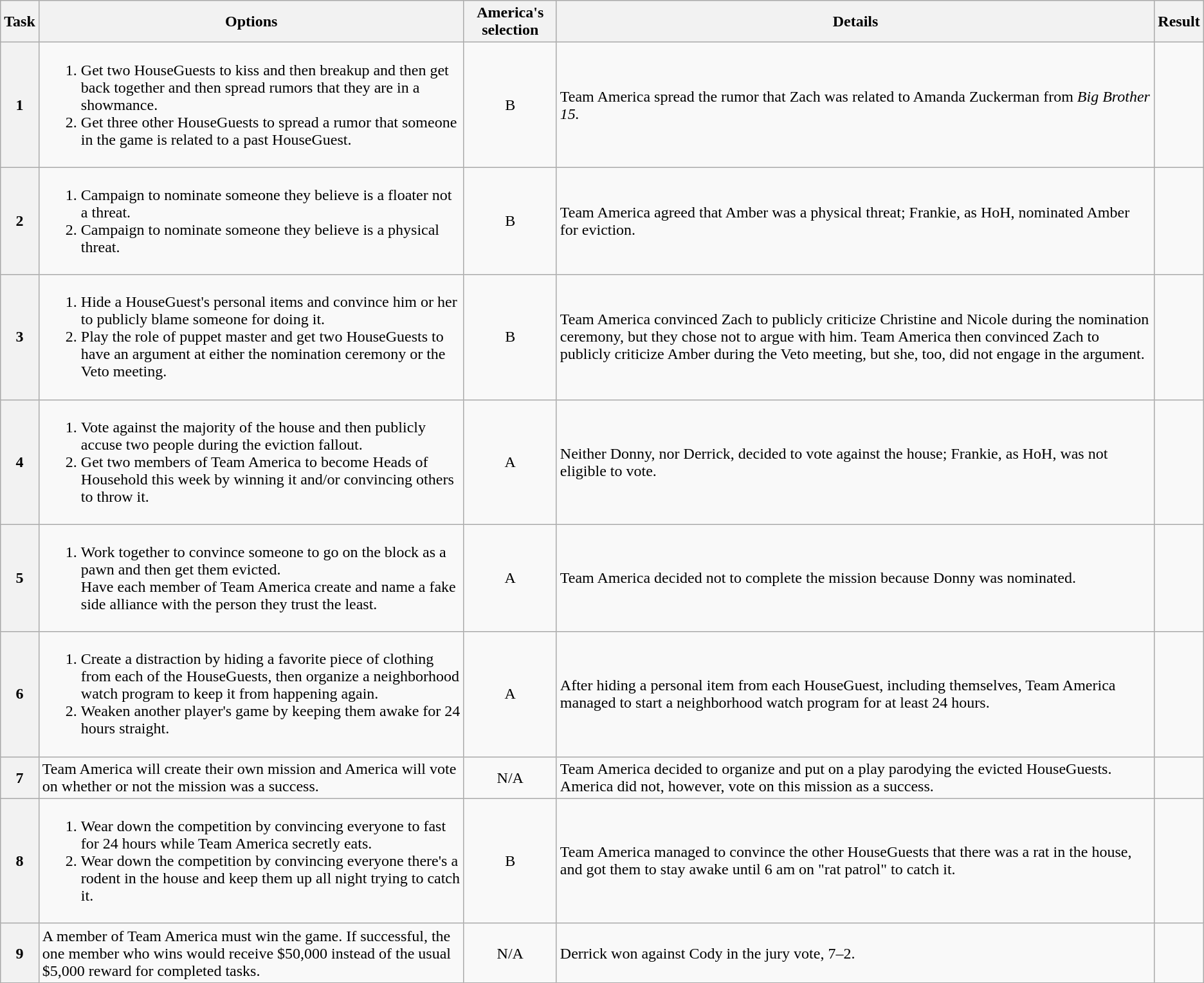<table class="wikitable">
<tr>
<th scope="col">Task</th>
<th scope="col">Options</th>
<th scope="col">America's selection</th>
<th scope="col">Details</th>
<th scope="col">Result</th>
</tr>
<tr>
<th scope="row">1</th>
<td><ol><li>Get two HouseGuests to kiss and then breakup and then get back together and then spread rumors that they are in a showmance.</li><li>Get three other HouseGuests to spread a rumor that someone in the game is related to a past HouseGuest.</li></ol></td>
<td style="text-align:center;">B</td>
<td>Team America spread the rumor that Zach was related to Amanda Zuckerman from <em>Big Brother 15.</em></td>
<td></td>
</tr>
<tr>
<th scope="row">2</th>
<td><ol><li>Campaign to nominate someone they believe is a floater not a threat.</li><li>Campaign to nominate someone they believe is a physical threat.</li></ol></td>
<td style="text-align:center;">B</td>
<td>Team America agreed that Amber was a physical threat; Frankie, as HoH, nominated Amber for eviction.</td>
<td></td>
</tr>
<tr>
<th scope="row">3</th>
<td><ol><li>Hide a HouseGuest's personal items and convince him or her to publicly blame someone for doing it.</li><li>Play the role of puppet master and get two HouseGuests to have an argument at either the nomination ceremony or the Veto meeting.</li></ol></td>
<td style="text-align:center;">B</td>
<td>Team America convinced Zach to publicly criticize Christine and Nicole during the nomination ceremony, but they chose not to argue with him. Team America then convinced Zach to publicly criticize Amber during the Veto meeting, but she, too, did not engage in the argument.</td>
<td></td>
</tr>
<tr>
<th scope="row">4</th>
<td><ol><li>Vote against the majority of the house and then publicly accuse two people during the eviction fallout.</li><li>Get two members of Team America to become Heads of Household this week by winning it and/or convincing others to throw it.</li></ol></td>
<td style="text-align:center;">A</td>
<td>Neither Donny, nor Derrick, decided to vote against the house; Frankie, as HoH, was not eligible to vote.</td>
<td></td>
</tr>
<tr>
<th scope="row">5</th>
<td><ol><li>Work together to convince someone to go on the block as a pawn and then get them evicted.</li>Have each member of Team America create and name a fake side alliance with the person they trust the least.</ol></td>
<td style="text-align:center;">A</td>
<td>Team America decided not to complete the mission because Donny was nominated.</td>
<td></td>
</tr>
<tr>
<th scope="row">6</th>
<td><ol><li>Create a distraction by hiding a favorite piece of clothing from each of the HouseGuests, then organize a neighborhood watch program to keep it from happening again.</li><li>Weaken another player's game by keeping them awake for 24 hours straight.</li></ol></td>
<td style="text-align:center;">A</td>
<td>After hiding a personal item from each HouseGuest, including themselves, Team America managed to start a neighborhood watch program for at least 24 hours.</td>
<td></td>
</tr>
<tr>
<th scope="row">7</th>
<td>Team America will create their own mission and America will vote on whether or not the mission was a success.</td>
<td style="text-align:center;">N/A</td>
<td>Team America decided to organize and put on a play parodying the evicted HouseGuests. America did not, however, vote on this mission as a success.</td>
<td></td>
</tr>
<tr>
<th scope="row">8</th>
<td><ol><li>Wear down the competition by convincing everyone to fast for 24 hours while Team America secretly eats.</li><li>Wear down the competition by convincing everyone there's a rodent in the house and keep them up all night trying to catch it.</li></ol></td>
<td style="text-align:center;">B</td>
<td>Team America managed to convince the other HouseGuests that there was a rat in the house, and got them to stay awake until 6 am on "rat patrol" to catch it.</td>
<td></td>
</tr>
<tr>
<th scope="row">9</th>
<td>A member of Team America must win the game. If successful, the one member who wins would receive $50,000 instead of the usual $5,000 reward for completed tasks.</td>
<td style="text-align:center;">N/A</td>
<td>Derrick won against Cody in the jury vote, 7–2.</td>
<td></td>
</tr>
</table>
